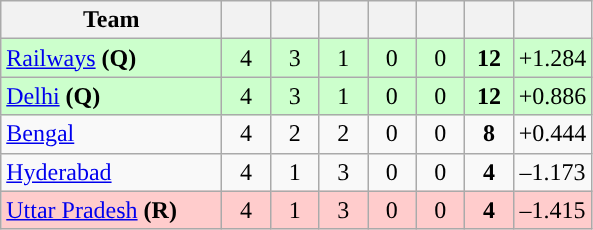<table class="wikitable" style="text-align:center">
<tr>
<th style="width:140px;">Team</th>
<th style="width:25px;"></th>
<th style="width:25px;"></th>
<th style="width:25px;"></th>
<th style="width:25px;"></th>
<th style="width:25px;"></th>
<th style="width:25px;"></th>
<th style="width:40px;"></th>
</tr>
<tr style="background:#cfc;">
<td style="text-align:left"><a href='#'>Railways</a> <strong>(Q)</strong></td>
<td>4</td>
<td>3</td>
<td>1</td>
<td>0</td>
<td>0</td>
<td><strong>12</strong></td>
<td>+1.284</td>
</tr>
<tr style="background:#cfc;">
<td style="text-align:left"><a href='#'>Delhi</a> <strong>(Q)</strong></td>
<td>4</td>
<td>3</td>
<td>1</td>
<td>0</td>
<td>0</td>
<td><strong>12</strong></td>
<td>+0.886</td>
</tr>
<tr>
<td style="text-align:left"><a href='#'>Bengal</a></td>
<td>4</td>
<td>2</td>
<td>2</td>
<td>0</td>
<td>0</td>
<td><strong>8</strong></td>
<td>+0.444</td>
</tr>
<tr>
<td style="text-align:left"><a href='#'>Hyderabad</a></td>
<td>4</td>
<td>1</td>
<td>3</td>
<td>0</td>
<td>0</td>
<td><strong>4</strong></td>
<td>–1.173</td>
</tr>
<tr style="background:#FFCCCC">
<td style="text-align:left"><a href='#'>Uttar Pradesh</a> <strong>(R)</strong></td>
<td>4</td>
<td>1</td>
<td>3</td>
<td>0</td>
<td>0</td>
<td><strong>4</strong></td>
<td>–1.415</td>
</tr>
</table>
